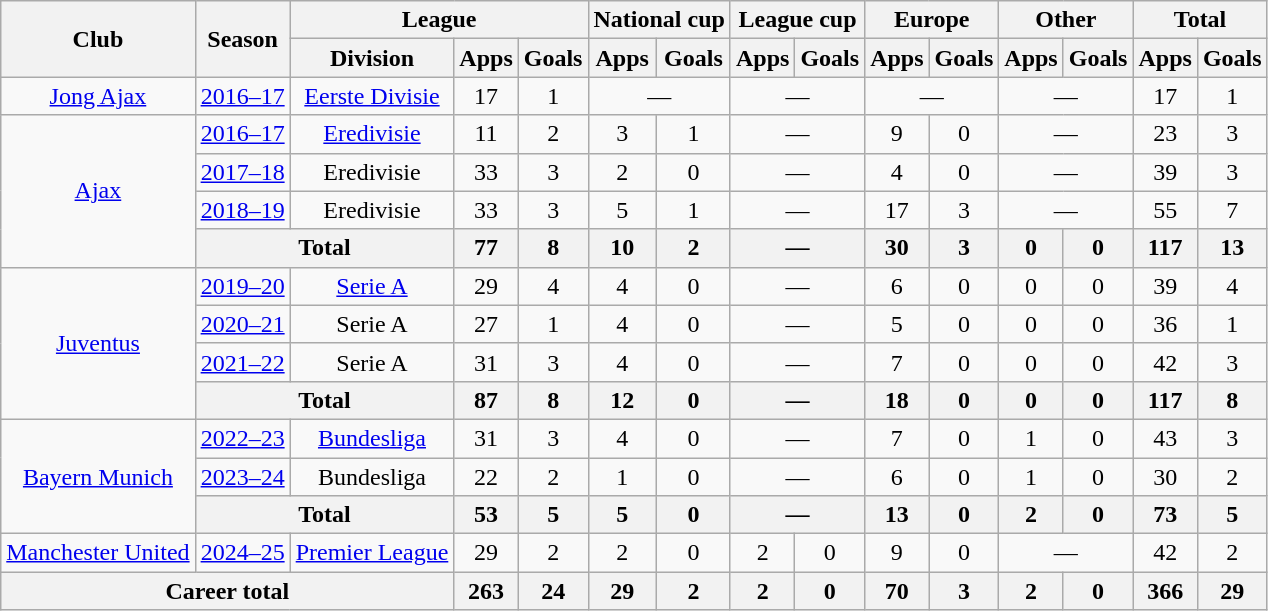<table class="wikitable" style="text-align: center;">
<tr>
<th rowspan="2">Club</th>
<th rowspan="2">Season</th>
<th colspan="3">League</th>
<th colspan="2">National cup</th>
<th colspan="2">League cup</th>
<th colspan="2">Europe</th>
<th colspan="2">Other</th>
<th colspan="2">Total</th>
</tr>
<tr>
<th>Division</th>
<th>Apps</th>
<th>Goals</th>
<th>Apps</th>
<th>Goals</th>
<th>Apps</th>
<th>Goals</th>
<th>Apps</th>
<th>Goals</th>
<th>Apps</th>
<th>Goals</th>
<th>Apps</th>
<th>Goals</th>
</tr>
<tr>
<td><a href='#'>Jong Ajax</a></td>
<td><a href='#'>2016–17</a></td>
<td><a href='#'>Eerste Divisie</a></td>
<td>17</td>
<td>1</td>
<td colspan="2">—</td>
<td colspan="2">—</td>
<td colspan="2">—</td>
<td colspan="2">—</td>
<td>17</td>
<td>1</td>
</tr>
<tr>
<td rowspan="4"><a href='#'>Ajax</a></td>
<td><a href='#'>2016–17</a></td>
<td><a href='#'>Eredivisie</a></td>
<td>11</td>
<td>2</td>
<td>3</td>
<td>1</td>
<td colspan="2">—</td>
<td>9</td>
<td>0</td>
<td colspan="2">—</td>
<td>23</td>
<td>3</td>
</tr>
<tr>
<td><a href='#'>2017–18</a></td>
<td>Eredivisie</td>
<td>33</td>
<td>3</td>
<td>2</td>
<td>0</td>
<td colspan="2">—</td>
<td>4</td>
<td>0</td>
<td colspan="2">—</td>
<td>39</td>
<td>3</td>
</tr>
<tr>
<td><a href='#'>2018–19</a></td>
<td>Eredivisie</td>
<td>33</td>
<td>3</td>
<td>5</td>
<td>1</td>
<td colspan="2">—</td>
<td>17</td>
<td>3</td>
<td colspan="2">—</td>
<td>55</td>
<td>7</td>
</tr>
<tr>
<th colspan="2">Total</th>
<th>77</th>
<th>8</th>
<th>10</th>
<th>2</th>
<th colspan="2">—</th>
<th>30</th>
<th>3</th>
<th>0</th>
<th>0</th>
<th>117</th>
<th>13</th>
</tr>
<tr>
<td rowspan="4"><a href='#'>Juventus</a></td>
<td><a href='#'>2019–20</a></td>
<td><a href='#'>Serie A</a></td>
<td>29</td>
<td>4</td>
<td>4</td>
<td>0</td>
<td colspan="2">—</td>
<td>6</td>
<td>0</td>
<td>0</td>
<td>0</td>
<td>39</td>
<td>4</td>
</tr>
<tr>
<td><a href='#'>2020–21</a></td>
<td>Serie A</td>
<td>27</td>
<td>1</td>
<td>4</td>
<td>0</td>
<td colspan="2">—</td>
<td>5</td>
<td>0</td>
<td>0</td>
<td>0</td>
<td>36</td>
<td>1</td>
</tr>
<tr>
<td><a href='#'>2021–22</a></td>
<td>Serie A</td>
<td>31</td>
<td>3</td>
<td>4</td>
<td>0</td>
<td colspan="2">—</td>
<td>7</td>
<td>0</td>
<td>0</td>
<td>0</td>
<td>42</td>
<td>3</td>
</tr>
<tr>
<th colspan="2">Total</th>
<th>87</th>
<th>8</th>
<th>12</th>
<th>0</th>
<th colspan="2">—</th>
<th>18</th>
<th>0</th>
<th>0</th>
<th>0</th>
<th>117</th>
<th>8</th>
</tr>
<tr>
<td rowspan="3"><a href='#'>Bayern Munich</a></td>
<td><a href='#'>2022–23</a></td>
<td><a href='#'>Bundesliga</a></td>
<td>31</td>
<td>3</td>
<td>4</td>
<td>0</td>
<td colspan="2">—</td>
<td>7</td>
<td>0</td>
<td>1</td>
<td>0</td>
<td>43</td>
<td>3</td>
</tr>
<tr>
<td><a href='#'>2023–24</a></td>
<td>Bundesliga</td>
<td>22</td>
<td>2</td>
<td>1</td>
<td>0</td>
<td colspan="2">—</td>
<td>6</td>
<td>0</td>
<td>1</td>
<td>0</td>
<td>30</td>
<td>2</td>
</tr>
<tr>
<th colspan="2">Total</th>
<th>53</th>
<th>5</th>
<th>5</th>
<th>0</th>
<th colspan="2">—</th>
<th>13</th>
<th>0</th>
<th>2</th>
<th>0</th>
<th>73</th>
<th>5</th>
</tr>
<tr>
<td><a href='#'>Manchester United</a></td>
<td><a href='#'>2024–25</a></td>
<td><a href='#'>Premier League</a></td>
<td>29</td>
<td>2</td>
<td>2</td>
<td>0</td>
<td>2</td>
<td>0</td>
<td>9</td>
<td>0</td>
<td colspan="2">—</td>
<td>42</td>
<td>2</td>
</tr>
<tr>
<th colspan="3">Career total</th>
<th>263</th>
<th>24</th>
<th>29</th>
<th>2</th>
<th>2</th>
<th>0</th>
<th>70</th>
<th>3</th>
<th>2</th>
<th>0</th>
<th>366</th>
<th>29</th>
</tr>
</table>
